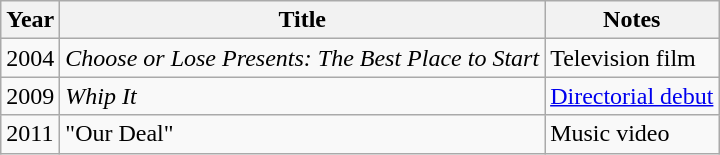<table class="wikitable sortable">
<tr>
<th>Year</th>
<th>Title</th>
<th>Notes</th>
</tr>
<tr>
<td>2004</td>
<td><em>Choose or Lose Presents: The Best Place to Start</em></td>
<td>Television film</td>
</tr>
<tr>
<td>2009</td>
<td><em>Whip It</em></td>
<td><a href='#'>Directorial debut</a></td>
</tr>
<tr>
<td>2011</td>
<td>"Our Deal"</td>
<td>Music video</td>
</tr>
</table>
